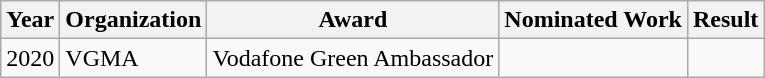<table class="wikitable">
<tr>
<th>Year</th>
<th>Organization</th>
<th>Award</th>
<th>Nominated Work</th>
<th>Result</th>
</tr>
<tr>
<td>2020</td>
<td>VGMA</td>
<td>Vodafone Green Ambassador</td>
<td></td>
<td></td>
</tr>
</table>
